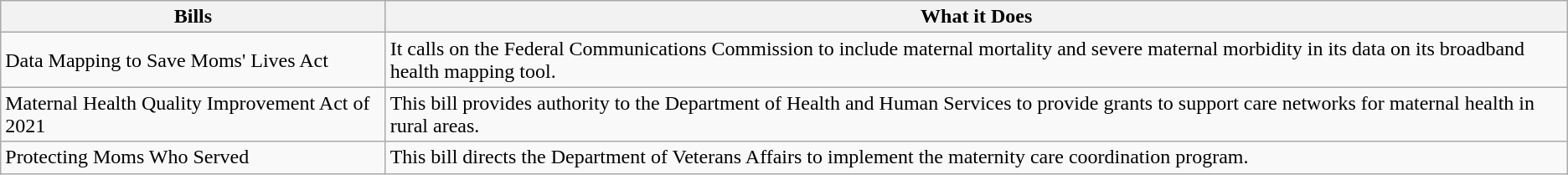<table class="wikitable">
<tr>
<th>Bills</th>
<th>What it Does</th>
</tr>
<tr>
<td>Data Mapping to Save Moms' Lives Act</td>
<td>It calls on the Federal Communications Commission to include maternal mortality and severe maternal morbidity in its data on its broadband health mapping tool.</td>
</tr>
<tr>
<td>Maternal Health Quality Improvement Act of 2021</td>
<td>This bill provides authority to the Department of Health and Human Services to provide grants to support care networks for maternal health in rural areas.</td>
</tr>
<tr>
<td>Protecting Moms Who Served</td>
<td>This bill directs the Department of Veterans Affairs to implement the maternity care coordination program.</td>
</tr>
</table>
